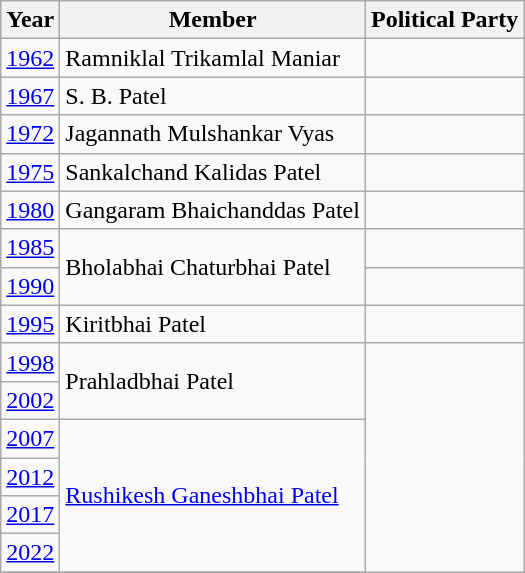<table class="wikitable sortable">
<tr>
<th>Year</th>
<th>Member</th>
<th colspan="2">Political Party</th>
</tr>
<tr>
<td><a href='#'>1962</a></td>
<td>Ramniklal Trikamlal Maniar</td>
<td></td>
</tr>
<tr>
<td><a href='#'>1967</a></td>
<td>S. B. Patel</td>
</tr>
<tr>
<td><a href='#'>1972</a></td>
<td>Jagannath Mulshankar Vyas</td>
<td></td>
</tr>
<tr>
<td><a href='#'>1975</a></td>
<td>Sankalchand Kalidas Patel</td>
<td></td>
</tr>
<tr>
<td><a href='#'>1980</a></td>
<td>Gangaram Bhaichanddas Patel</td>
<td></td>
</tr>
<tr>
<td><a href='#'>1985</a></td>
<td rowspan="2">Bholabhai Chaturbhai Patel</td>
<td></td>
</tr>
<tr>
<td><a href='#'>1990</a></td>
<td></td>
</tr>
<tr>
<td><a href='#'>1995</a></td>
<td>Kiritbhai Patel</td>
<td></td>
</tr>
<tr>
<td><a href='#'>1998</a></td>
<td rowspan="2">Prahladbhai Patel</td>
</tr>
<tr>
<td><a href='#'>2002</a></td>
</tr>
<tr>
<td><a href='#'>2007</a></td>
<td rowspan="4"><a href='#'>Rushikesh Ganeshbhai Patel</a></td>
</tr>
<tr>
<td><a href='#'>2012</a></td>
</tr>
<tr>
<td><a href='#'>2017</a></td>
</tr>
<tr>
<td><a href='#'>2022</a></td>
</tr>
<tr>
</tr>
</table>
